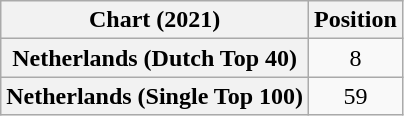<table class="wikitable sortable plainrowheaders" style="text-align:center">
<tr>
<th scope="col">Chart (2021)</th>
<th scope="col">Position</th>
</tr>
<tr>
<th scope="row">Netherlands (Dutch Top 40)</th>
<td>8</td>
</tr>
<tr>
<th scope="row">Netherlands (Single Top 100)</th>
<td>59</td>
</tr>
</table>
